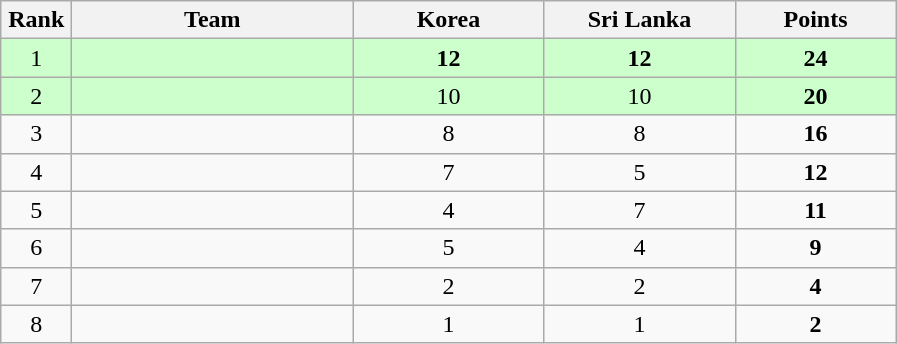<table class="wikitable" style="text-align: center;">
<tr>
<th width=40>Rank</th>
<th width=180>Team</th>
<th width=120>Korea</th>
<th width=120>Sri Lanka</th>
<th width=100>Points</th>
</tr>
<tr bgcolor=ccffcc>
<td>1</td>
<td align=left></td>
<td><strong>12</strong></td>
<td><strong>12</strong></td>
<td><strong>24</strong></td>
</tr>
<tr bgcolor=ccffcc>
<td>2</td>
<td align=left></td>
<td>10</td>
<td>10</td>
<td><strong>20</strong></td>
</tr>
<tr>
<td>3</td>
<td align=left></td>
<td>8</td>
<td>8</td>
<td><strong>16</strong></td>
</tr>
<tr>
<td>4</td>
<td align=left></td>
<td>7</td>
<td>5</td>
<td><strong>12</strong></td>
</tr>
<tr>
<td>5</td>
<td align=left></td>
<td>4</td>
<td>7</td>
<td><strong>11</strong></td>
</tr>
<tr>
<td>6</td>
<td align=left></td>
<td>5</td>
<td>4</td>
<td><strong>9</strong></td>
</tr>
<tr>
<td>7</td>
<td align=left></td>
<td>2</td>
<td>2</td>
<td><strong>4</strong></td>
</tr>
<tr>
<td>8</td>
<td align=left></td>
<td>1</td>
<td>1</td>
<td><strong>2</strong></td>
</tr>
</table>
